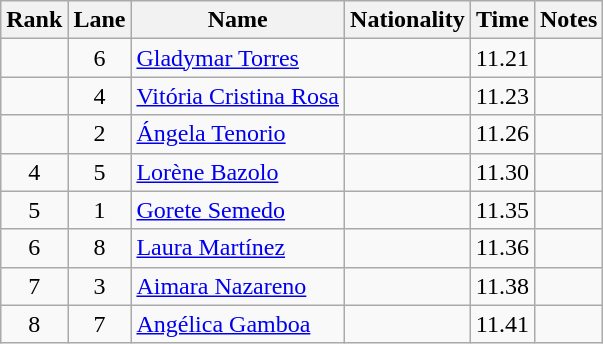<table class="wikitable sortable" style="text-align:center">
<tr>
<th>Rank</th>
<th>Lane</th>
<th>Name</th>
<th>Nationality</th>
<th>Time</th>
<th>Notes</th>
</tr>
<tr>
<td></td>
<td>6</td>
<td align=left><a href='#'>Gladymar Torres</a></td>
<td align=left></td>
<td>11.21</td>
<td></td>
</tr>
<tr>
<td></td>
<td>4</td>
<td align=left><a href='#'>Vitória Cristina Rosa</a></td>
<td align=left></td>
<td>11.23</td>
<td></td>
</tr>
<tr>
<td></td>
<td>2</td>
<td align=left><a href='#'>Ángela Tenorio</a></td>
<td align=left></td>
<td>11.26</td>
<td></td>
</tr>
<tr>
<td>4</td>
<td>5</td>
<td align=left><a href='#'>Lorène Bazolo</a></td>
<td align=left></td>
<td>11.30</td>
<td></td>
</tr>
<tr>
<td>5</td>
<td>1</td>
<td align=left><a href='#'>Gorete Semedo</a></td>
<td align=left></td>
<td>11.35</td>
<td></td>
</tr>
<tr>
<td>6</td>
<td>8</td>
<td align=left><a href='#'>Laura Martínez</a></td>
<td align=left></td>
<td>11.36</td>
<td><strong></strong></td>
</tr>
<tr>
<td>7</td>
<td>3</td>
<td align=left><a href='#'>Aimara Nazareno</a></td>
<td align=left></td>
<td>11.38</td>
<td></td>
</tr>
<tr>
<td>8</td>
<td>7</td>
<td align=left><a href='#'>Angélica Gamboa</a></td>
<td align=left></td>
<td>11.41</td>
<td></td>
</tr>
</table>
